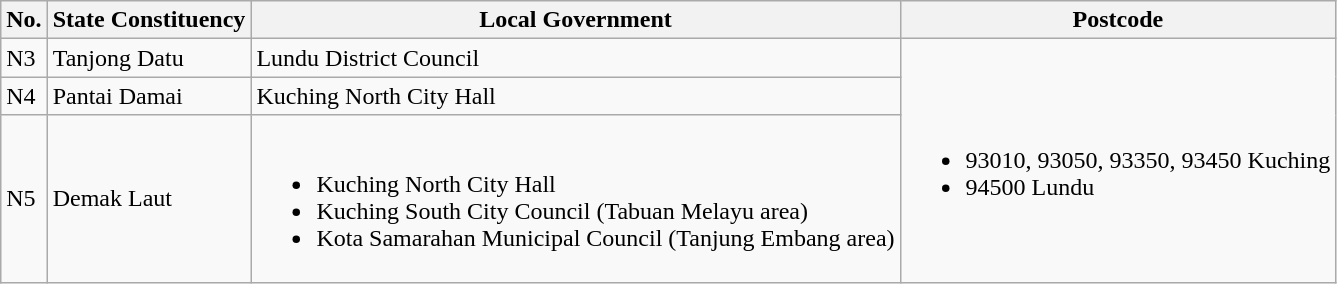<table class="wikitable">
<tr>
<th>No.</th>
<th>State Constituency</th>
<th>Local Government</th>
<th>Postcode</th>
</tr>
<tr>
<td>N3</td>
<td>Tanjong Datu</td>
<td>Lundu District Council</td>
<td rowspan="3"><br><ul><li>93010, 93050, 93350, 93450 Kuching</li><li>94500 Lundu</li></ul></td>
</tr>
<tr>
<td>N4</td>
<td>Pantai Damai</td>
<td>Kuching North City Hall</td>
</tr>
<tr>
<td>N5</td>
<td>Demak Laut</td>
<td><br><ul><li>Kuching North City Hall</li><li>Kuching South City Council (Tabuan Melayu area)</li><li>Kota Samarahan Municipal Council (Tanjung Embang area)</li></ul></td>
</tr>
</table>
